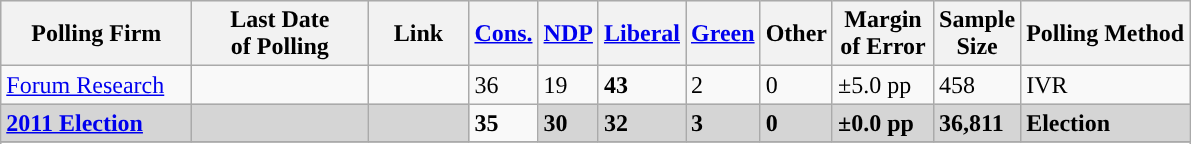<table class="wikitable sortable">
<tr style="background:#e9e9e9;">
<th style="width:120px">Polling Firm</th>
<th style="width:110px">Last Date<br>of Polling</th>
<th style="width:60px" class="unsortable">Link</th>
<th style="background-color:"><strong><a href='#'>Cons.</a></strong></th>
<th style="background-color:"><strong><a href='#'>NDP</a></strong></th>
<th style="background-color:"><strong><a href='#'>Liberal</a></strong></th>
<th style="background-color:"><strong><a href='#'>Green</a></strong></th>
<th style="background-color:"><strong>Other</strong></th>
<th style="width:60px;" class=unsortable>Margin<br>of Error</th>
<th style="width:50px;" class=unsortable>Sample<br>Size</th>
<th class=unsortable>Polling Method</th>
</tr>
<tr>
<td><a href='#'>Forum Research</a></td>
<td></td>
<td></td>
<td>36</td>
<td>19</td>
<td><strong>43</strong></td>
<td>2</td>
<td>0</td>
<td>±5.0 pp</td>
<td>458</td>
<td>IVR</td>
</tr>
<tr>
<td style="background:#D5D5D5"><strong><a href='#'>2011 Election</a></strong></td>
<td style="background:#D5D5D5"><strong></strong></td>
<td style="background:#D5D5D5"></td>
<td><strong>35</strong></td>
<td style="background:#D5D5D5"><strong>30</strong></td>
<td style="background:#D5D5D5"><strong>32</strong></td>
<td style="background:#D5D5D5"><strong>3</strong></td>
<td style="background:#D5D5D5"><strong>0</strong></td>
<td style="background:#D5D5D5"><strong>±0.0 pp</strong></td>
<td style="background:#D5D5D5"><strong>36,811</strong></td>
<td style="background:#D5D5D5"><strong>Election</strong></td>
</tr>
<tr>
</tr>
<tr>
</tr>
</table>
